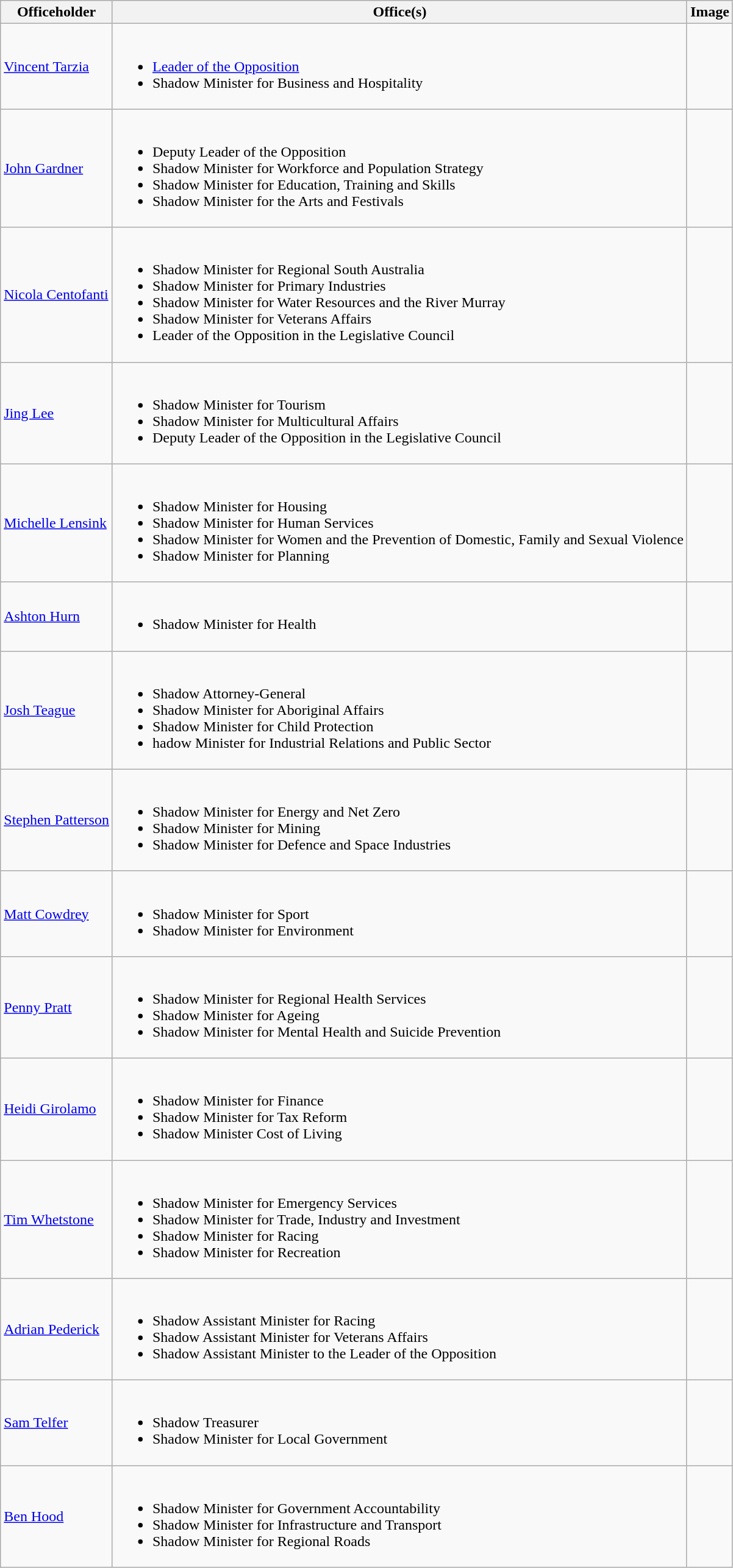<table class="wikitable">
<tr>
<th>Officeholder</th>
<th>Office(s)</th>
<th>Image</th>
</tr>
<tr>
<td><a href='#'>Vincent Tarzia</a> </td>
<td><br><ul><li><a href='#'>Leader of the Opposition</a></li><li>Shadow Minister for Business and Hospitality</li></ul></td>
<td></td>
</tr>
<tr>
<td><a href='#'>John Gardner</a> </td>
<td><br><ul><li>Deputy Leader of the Opposition</li><li>Shadow Minister for Workforce and Population Strategy</li><li>Shadow Minister for Education, Training and Skills</li><li>Shadow Minister for the Arts and Festivals</li></ul></td>
<td></td>
</tr>
<tr>
<td><a href='#'>Nicola Centofanti</a> </td>
<td><br><ul><li>Shadow Minister for Regional South Australia</li><li>Shadow Minister for Primary Industries</li><li>Shadow Minister for Water Resources and the River Murray</li><li>Shadow Minister for Veterans Affairs</li><li>Leader of the Opposition in the Legislative Council</li></ul></td>
<td></td>
</tr>
<tr>
<td><a href='#'>Jing Lee</a> </td>
<td><br><ul><li>Shadow Minister for Tourism</li><li>Shadow Minister for Multicultural Affairs</li><li>Deputy Leader of the Opposition in the Legislative Council</li></ul></td>
<td></td>
</tr>
<tr>
<td><a href='#'>Michelle Lensink</a> </td>
<td><br><ul><li>Shadow Minister for Housing</li><li>Shadow Minister for Human Services</li><li>Shadow Minister for Women and the Prevention of Domestic, Family and Sexual Violence</li><li>Shadow Minister for Planning</li></ul></td>
<td></td>
</tr>
<tr>
<td><a href='#'>Ashton Hurn</a> </td>
<td><br><ul><li>Shadow Minister for Health</li></ul></td>
<td></td>
</tr>
<tr>
<td><a href='#'>Josh Teague</a> </td>
<td><br><ul><li>Shadow Attorney-General</li><li>Shadow Minister for Aboriginal Affairs</li><li>Shadow Minister for Child Protection</li><li>hadow Minister for Industrial Relations and Public Sector</li></ul></td>
<td></td>
</tr>
<tr>
<td><a href='#'>Stephen Patterson</a> </td>
<td><br><ul><li>Shadow Minister for Energy and Net Zero</li><li>Shadow Minister for Mining</li><li>Shadow Minister for Defence and Space Industries</li></ul></td>
<td></td>
</tr>
<tr>
<td><a href='#'>Matt Cowdrey</a> </td>
<td><br><ul><li>Shadow Minister for Sport</li><li>Shadow Minister for Environment</li></ul></td>
<td></td>
</tr>
<tr>
<td><a href='#'>Penny Pratt</a> </td>
<td><br><ul><li>Shadow Minister for Regional Health Services</li><li>Shadow Minister for Ageing</li><li>Shadow Minister for Mental Health and Suicide Prevention</li></ul></td>
<td></td>
</tr>
<tr>
<td><a href='#'>Heidi Girolamo</a> </td>
<td><br><ul><li>Shadow Minister for Finance</li><li>Shadow Minister for Tax Reform</li><li>Shadow Minister Cost of Living</li></ul></td>
<td></td>
</tr>
<tr>
<td><a href='#'>Tim Whetstone</a> </td>
<td><br><ul><li>Shadow Minister for Emergency Services</li><li>Shadow Minister for Trade, Industry and Investment</li><li>Shadow Minister for Racing</li><li>Shadow Minister for Recreation</li></ul></td>
<td></td>
</tr>
<tr>
<td><a href='#'>Adrian Pederick</a> </td>
<td><br><ul><li>Shadow Assistant Minister for Racing</li><li>Shadow Assistant Minister for Veterans Affairs</li><li>Shadow Assistant Minister to the Leader of the Opposition</li></ul></td>
<td></td>
</tr>
<tr>
<td><a href='#'>Sam Telfer</a>  </td>
<td><br><ul><li>Shadow Treasurer</li><li>Shadow Minister for Local Government</li></ul></td>
<td></td>
</tr>
<tr>
<td><a href='#'>Ben Hood</a> </td>
<td><br><ul><li>Shadow Minister for Government Accountability</li><li>Shadow Minister for Infrastructure and Transport</li><li>Shadow Minister for Regional Roads</li></ul></td>
<td></td>
</tr>
</table>
